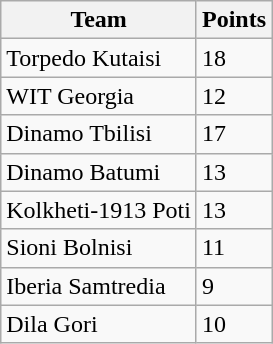<table class="wikitable">
<tr>
<th>Team</th>
<th>Points</th>
</tr>
<tr>
<td>Torpedo Kutaisi</td>
<td>18</td>
</tr>
<tr>
<td>WIT Georgia</td>
<td>12</td>
</tr>
<tr>
<td>Dinamo Tbilisi</td>
<td>17</td>
</tr>
<tr>
<td>Dinamo Batumi</td>
<td>13</td>
</tr>
<tr>
<td>Kolkheti-1913 Poti</td>
<td>13</td>
</tr>
<tr>
<td>Sioni Bolnisi</td>
<td>11</td>
</tr>
<tr>
<td>Iberia Samtredia</td>
<td>9</td>
</tr>
<tr>
<td>Dila Gori</td>
<td>10</td>
</tr>
</table>
